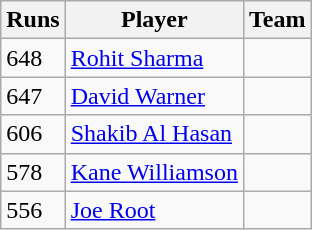<table class="wikitable">
<tr>
<th>Runs</th>
<th>Player</th>
<th>Team</th>
</tr>
<tr>
<td>648</td>
<td><a href='#'>Rohit Sharma</a></td>
<td></td>
</tr>
<tr>
<td>647</td>
<td><a href='#'>David Warner</a></td>
<td></td>
</tr>
<tr>
<td>606</td>
<td><a href='#'>Shakib Al Hasan</a></td>
<td></td>
</tr>
<tr>
<td>578</td>
<td><a href='#'>Kane Williamson</a></td>
<td></td>
</tr>
<tr>
<td>556</td>
<td><a href='#'>Joe Root</a></td>
<td></td>
</tr>
</table>
